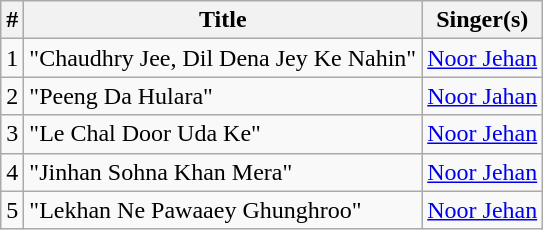<table class="wikitable">
<tr>
<th>#</th>
<th>Title</th>
<th>Singer(s)</th>
</tr>
<tr>
<td>1</td>
<td>"Chaudhry Jee, Dil Dena Jey Ke Nahin"</td>
<td><a href='#'>Noor Jehan</a></td>
</tr>
<tr>
<td>2</td>
<td>"Peeng Da Hulara"</td>
<td><a href='#'>Noor Jahan</a></td>
</tr>
<tr>
<td>3</td>
<td>"Le Chal Door Uda Ke"</td>
<td><a href='#'>Noor Jehan</a></td>
</tr>
<tr>
<td>4</td>
<td>"Jinhan Sohna Khan Mera"</td>
<td><a href='#'>Noor Jehan</a></td>
</tr>
<tr>
<td>5</td>
<td>"Lekhan Ne Pawaaey Ghunghroo"</td>
<td><a href='#'>Noor Jehan</a></td>
</tr>
</table>
